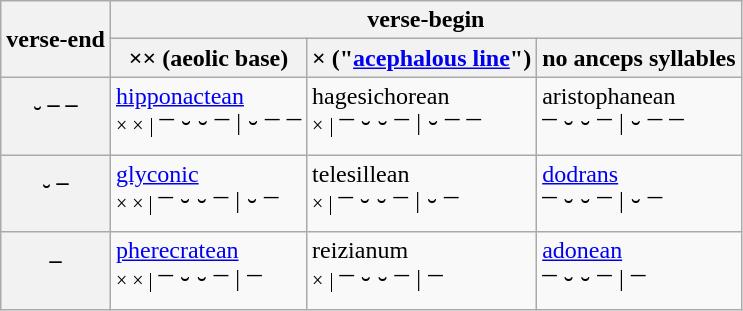<table class="wikitable">
<tr>
<th colspan="1" rowspan="2">verse-end</th>
<th colspan="3">verse-begin</th>
</tr>
<tr>
<th>×× (aeolic base)</th>
<th>× ("<a href='#'>acephalous line</a>")</th>
<th>no anceps syllables</th>
</tr>
<tr>
<th>˘ ¯ ¯</th>
<td><a href='#'>hipponactean</a><br><sup>× ×</sup> <sup>|</sup> <big>¯ ˘ ˘ ¯ <sup>|</sup> ˘ ¯ ¯</big></td>
<td>hagesichorean<br><sup>×</sup> <sup>|</sup> <big>¯ ˘ ˘ ¯ <sup>|</sup> ˘ ¯ ¯</big></td>
<td>aristophanean<br><big>¯ ˘ ˘ ¯ <sup>|</sup> ˘ ¯ ¯</big></td>
</tr>
<tr>
<th>˘ ¯</th>
<td><a href='#'>glyconic</a><br><sup>× × |</sup> <big>¯ ˘ ˘ ¯ <sup>|</sup> ˘ ¯</big></td>
<td>telesillean<br><sup>× |</sup> <big>¯ ˘ ˘ ¯ <sup>|</sup> ˘ ¯</big></td>
<td><a href='#'>dodrans</a><br><big>¯ ˘ ˘ ¯ <sup>|</sup> ˘ ¯</big></td>
</tr>
<tr>
<th>¯</th>
<td><a href='#'>pherecratean</a><br><sup>× × |</sup> <big>¯ ˘ ˘ ¯ <sup>|</sup> ¯</big></td>
<td>reizianum<br><sup>×</sup> <sup>|</sup> <big>¯ ˘ ˘ ¯ <sup>|</sup> ¯</big></td>
<td><a href='#'>adonean</a><br><big>¯ ˘ ˘ ¯ <sup>|</sup> ¯</big></td>
</tr>
</table>
